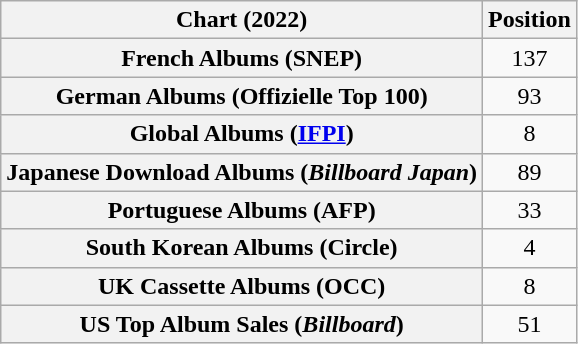<table class="wikitable sortable plainrowheaders" style="text-align:center">
<tr>
<th scope="col">Chart (2022)</th>
<th scope="col">Position</th>
</tr>
<tr>
<th scope="row">French Albums (SNEP)</th>
<td>137</td>
</tr>
<tr>
<th scope="row">German Albums (Offizielle Top 100)</th>
<td>93</td>
</tr>
<tr>
<th scope="row">Global Albums (<a href='#'>IFPI</a>)</th>
<td>8</td>
</tr>
<tr>
<th scope="row">Japanese Download Albums (<em>Billboard Japan</em>)</th>
<td>89</td>
</tr>
<tr>
<th scope="row">Portuguese Albums (AFP)</th>
<td>33</td>
</tr>
<tr>
<th scope="row">South Korean Albums (Circle)</th>
<td>4</td>
</tr>
<tr>
<th scope="row">UK Cassette Albums (OCC)</th>
<td>8</td>
</tr>
<tr>
<th scope="row">US Top Album Sales (<em>Billboard</em>)</th>
<td>51</td>
</tr>
</table>
